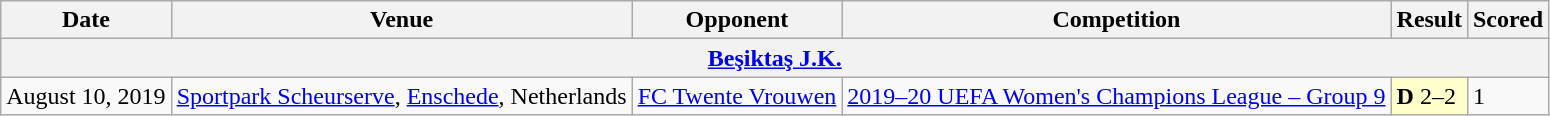<table class=wikitable>
<tr>
<th>Date</th>
<th>Venue</th>
<th>Opponent</th>
<th>Competition</th>
<th>Result</th>
<th>Scored</th>
</tr>
<tr>
<th colspan=6><a href='#'>Beşiktaş J.K.</a></th>
</tr>
<tr>
<td>August 10, 2019</td>
<td><a href='#'>Sportpark Scheurserve</a>,  <a href='#'>Enschede</a>, Netherlands</td>
<td> <a href='#'>FC Twente Vrouwen</a></td>
<td><a href='#'>2019–20 UEFA Women's Champions League – Group 9</a></td>
<td bgcolor=ffffcc><strong>D</strong> 2–2</td>
<td>1</td>
</tr>
</table>
